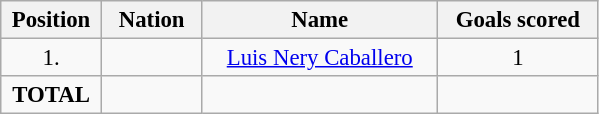<table class="wikitable" style="font-size: 95%; text-align: center;">
<tr>
<th width=60>Position</th>
<th width=60>Nation</th>
<th width=150>Name</th>
<th width=100>Goals scored</th>
</tr>
<tr>
<td>1.</td>
<td></td>
<td><a href='#'>Luis Nery Caballero</a></td>
<td>1</td>
</tr>
<tr>
<td><strong>TOTAL</strong></td>
<td></td>
<td></td>
<td></td>
</tr>
</table>
